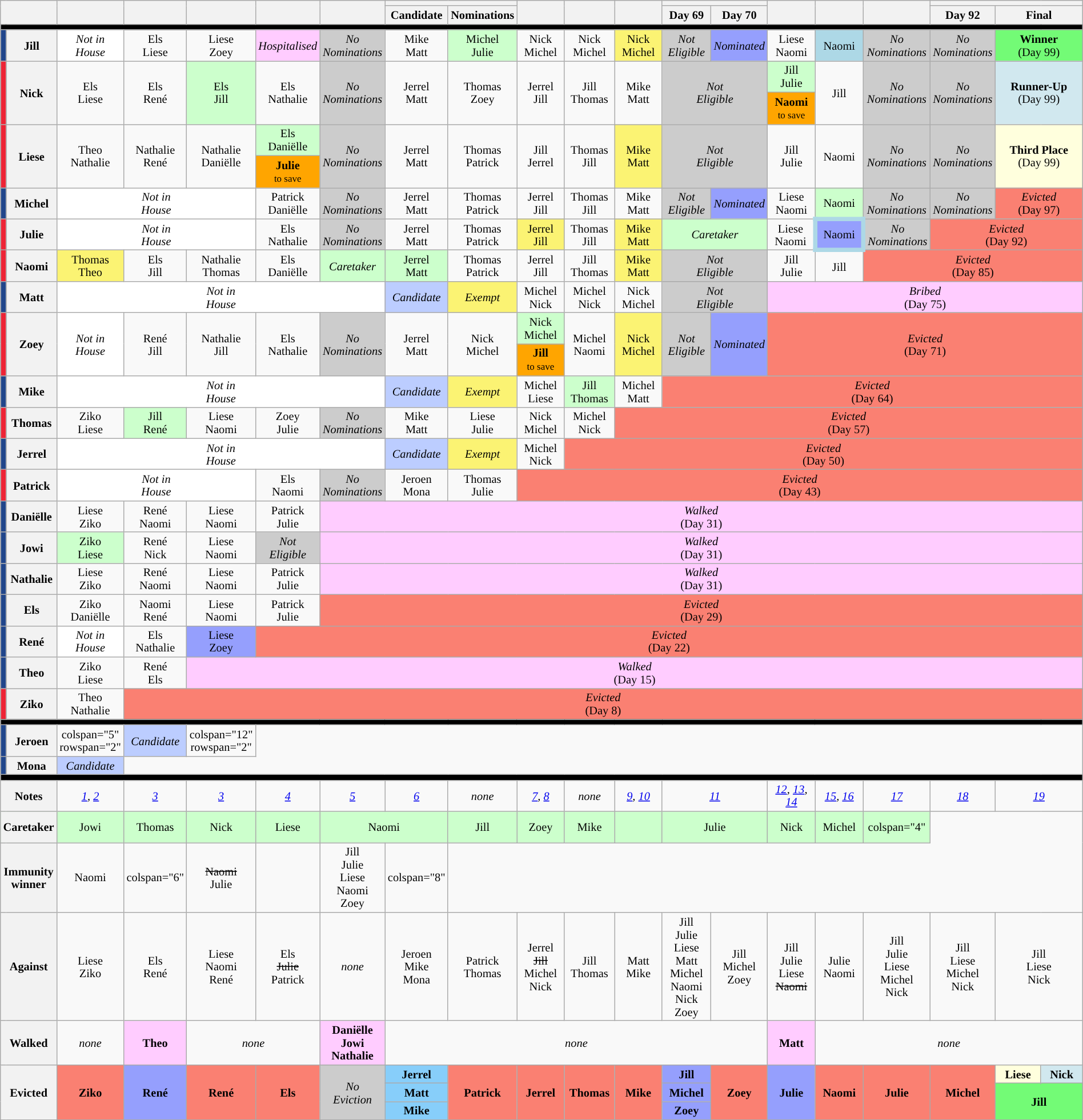<table class="wikitable" style="text-align:center; width:100%; font-size:85%; line-height:15px">
<tr>
<th colspan="2" rowspan="2" style="width: 5%;"></th>
<th rowspan="2" style="width: 5%;"></th>
<th rowspan="2" style="width: 5%;"></th>
<th rowspan="2" style="width: 5%;"></th>
<th rowspan="2" style="width: 5%;"></th>
<th rowspan="2" style="width: 5%;"></th>
<th colspan="2" style="width: 10%;"></th>
<th rowspan="2" style="width: 5%;"></th>
<th rowspan="2" style="width: 5%;"></th>
<th rowspan="2" style="width: 5%;"></th>
<th colspan="2" style="width: 10%;"></th>
<th rowspan="2" style="width: 5%;"></th>
<th rowspan="2" style="width: 5%;"></th>
<th rowspan="2" style="width: 5%;"></th>
<th colspan="3" style="width: 10%;"></th>
</tr>
<tr>
<th style="width: 5%;">Candidate</th>
<th style="width: 5%;">Nominations</th>
<th style="width: 5%;">Day 69</th>
<th style="width: 5%;">Day 70</th>
<th style="width: 5%;">Day 92</th>
<th colspan="2" style="width: 10%;">Final</th>
</tr>
<tr>
<th colspan="20" style="background:#000;"></th>
</tr>
<tr>
<th style="background:#21468B;"></th>
<th>Jill</th>
<td style="background:white;"><em>Not in<br>House</em></td>
<td>Els<br>Liese</td>
<td>Liese<br>Zoey</td>
<td style="background:#fcf;"><em>Hospitalised</em></td>
<td style="background:#ccc;"><em>No<br>Nominations</em></td>
<td>Mike<br>Matt</td>
<td style="background:#cfc">Michel<br>Julie</td>
<td>Nick<br>Michel</td>
<td>Nick<br>Michel</td>
<td style="background:#fbf373">Nick<br>Michel</td>
<td style="background:#ccc;"><em>Not<br>Eligible</em></td>
<td style="background:#959FFD"><em>Nominated</em></td>
<td>Liese<br>Naomi</td>
<td style="background:lightblue">Naomi</td>
<td style="background:#ccc;"><em>No<br>Nominations</em></td>
<td style="background:#ccc;"><em>No<br>Nominations</em></td>
<td colspan="2" style="background:#73FB76"><strong>Winner</strong><br>(Day 99)</td>
</tr>
<tr>
<th rowspan="2" style="background:#ED2436"></th>
<th rowspan="2">Nick</th>
<td rowspan="2">Els<br>Liese</td>
<td rowspan="2">Els<br>René</td>
<td rowspan="2" style="background:#CFC">Els<br>Jill</td>
<td rowspan="2">Els<br>Nathalie</td>
<td rowspan="2" style="background:#ccc;"><em>No<br>Nominations</em></td>
<td rowspan="2">Jerrel<br>Matt</td>
<td rowspan="2">Thomas<br>Zoey</td>
<td rowspan="2">Jerrel<br>Jill</td>
<td rowspan="2">Jill<br>Thomas</td>
<td rowspan="2">Mike<br>Matt</td>
<td colspan="2" rowspan="2" style="background:#ccc;"><em>Not<br>Eligible</em></td>
<td style="background:#cfc;“">Jill<br>Julie</td>
<td rowspan="2">Jill</td>
<td rowspan="2" style="background:#ccc;"><em>No<br>Nominations</em></td>
<td rowspan="2" style="background:#ccc;"><em>No<br>Nominations</em></td>
<td colspan="2" rowspan="2" style="background:#D1E8EF"><strong>Runner-Up</strong><br>(Day 99)</td>
</tr>
<tr>
<td style="background:orange;"><strong>Naomi</strong><br><small>to save</small></td>
</tr>
<tr>
<th rowspan="2" style="background:#ED2436;"></th>
<th rowspan="2">Liese</th>
<td rowspan="2">Theo<br>Nathalie</td>
<td rowspan="2">Nathalie<br>René</td>
<td rowspan="2">Nathalie<br>Daniëlle</td>
<td style="background:#CFC;">Els<br>Daniëlle</td>
<td rowspan="2" style="background:#ccc;"><em>No<br>Nominations</em></td>
<td rowspan="2">Jerrel<br>Matt</td>
<td rowspan="2">Thomas<br>Patrick</td>
<td rowspan="2">Jill<br>Jerrel</td>
<td rowspan="2">Thomas<br>Jill</td>
<td rowspan="2" style="background:#fbf373">Mike<br>Matt</td>
<td colspan="2" rowspan="2" style="background:#ccc;"><em>Not<br>Eligible</em></td>
<td rowspan="2">Jill<br>Julie</td>
<td rowspan="2">Naomi</td>
<td rowspan="2" style="background:#ccc;"><em>No<br>Nominations</em></td>
<td rowspan="2" style="background:#ccc;"><em>No<br>Nominations</em></td>
<td colspan="2" rowspan="2" style="background:#FFFFDD;"><strong>Third Place</strong><br>(Day 99)</td>
</tr>
<tr>
<td style="background:orange;"><strong>Julie</strong><br><small>to save</small></td>
</tr>
<tr>
<th style="background:#21468B"></th>
<th>Michel</th>
<td colspan="3" style="background:white;"><em>Not in<br>House</em></td>
<td>Patrick<br>Daniëlle</td>
<td style="background:#ccc;"><em>No<br>Nominations</em></td>
<td>Jerrel<br>Matt</td>
<td>Thomas<br>Patrick</td>
<td>Jerrel<br>Jill</td>
<td>Thomas<br>Jill</td>
<td>Mike<br>Matt</td>
<td style="background:#ccc;"><em>Not<br>Eligible</em></td>
<td style="background:#959FFD"><em>Nominated</em></td>
<td>Liese<br>Naomi</td>
<td style="background:#cfc;“">Naomi</td>
<td style="background:#ccc;"><em>No<br>Nominations</em></td>
<td style="background:#ccc;"><em>No<br>Nominations</em></td>
<td colspan="2" style="background:salmon"><em>Evicted</em><br>(Day 97)</td>
</tr>
<tr>
<th style="background:#ED2436"></th>
<th>Julie</th>
<td colspan="3" style="background:white;"><em>Not in<br>House</em></td>
<td>Els<br>Nathalie</td>
<td style="background:#ccc;"><em>No<br>Nominations</em></td>
<td>Jerrel<br>Matt</td>
<td>Thomas<br>Patrick</td>
<td style="background:#FBF373;">Jerrel<br>Jill</td>
<td>Thomas<br>Jill</td>
<td style="background:#fbf373">Mike<br>Matt</td>
<td colspan="2" style="background:#cfc"><em>Caretaker</em></td>
<td>Liese<br>Naomi</td>
<td style="background:#959FFD; border:5px solid lightblue;">Naomi</td>
<td style="background:#ccc;"><em>No<br>Nominations</em></td>
<td colspan="3" style="background:salmon"><em>Evicted</em><br>(Day 92)</td>
</tr>
<tr>
<th style="background:#ED2436;"></th>
<th>Naomi</th>
<td style="background:#FBF373;">Thomas<br>Theo</td>
<td>Els<br>Jill</td>
<td>Nathalie<br>Thomas</td>
<td>Els<br>Daniëlle</td>
<td style="background:#cfc"><em>Caretaker</em></td>
<td style="background:#cfc">Jerrel<br>Matt</td>
<td>Thomas<br>Patrick</td>
<td>Jerrel<br>Jill</td>
<td>Jill<br>Thomas</td>
<td style="background:#fbf373">Mike<br>Matt</td>
<td colspan="2" style="background:#ccc;"><em>Not<br>Eligible</em></td>
<td>Jill<br>Julie</td>
<td>Jill</td>
<td colspan="5" style="background:salmon"><em>Evicted</em><br>(Day 85)</td>
</tr>
<tr>
<th style="background:#21468B"></th>
<th>Matt</th>
<td colspan="5" style="background:white;"><em>Not in<br>House</em></td>
<td style="background:#BCCDFF;"><em>Candidate</em></td>
<td style="background:#FBF373;"><em>Exempt</em></td>
<td>Michel<br>Nick</td>
<td>Michel<br>Nick</td>
<td>Nick<br>Michel</td>
<td colspan="2" style="background:#ccc;"><em>Not<br>Eligible</em></td>
<td colspan="6" style="background:#fcf"><em>Bribed</em><br>(Day 75)</td>
</tr>
<tr>
<th rowspan="2" style="background:#ED2436;"></th>
<th rowspan="2">Zoey</th>
<td rowspan="2" style="background:white;"><em>Not in<br>House</em></td>
<td rowspan="2">René<br>Jill</td>
<td rowspan="2">Nathalie<br>Jill</td>
<td rowspan="2">Els<br>Nathalie</td>
<td rowspan="2" style="background:#ccc;"><em>No<br>Nominations</em></td>
<td rowspan="2">Jerrel<br>Matt</td>
<td rowspan="2">Nick<br>Michel</td>
<td style="background:#cfc">Nick<br>Michel</td>
<td rowspan="2">Michel<br>Naomi</td>
<td rowspan="2" style="background:#fbf373">Nick<br>Michel</td>
<td rowspan="2" style="background:#ccc;"><em>Not<br>Eligible</em></td>
<td rowspan="2" style="background:#959FFD"><em>Nominated</em></td>
<td colspan="6" rowspan="2" style="background:salmon"><em>Evicted</em><br>(Day 71)</td>
</tr>
<tr>
<td style="background:orange"><strong>Jill</strong><br><small>to save</small></td>
</tr>
<tr>
<th style="background:#21468B;"></th>
<th>Mike</th>
<td colspan="5" style="background:white;"><em>Not in<br>House</em></td>
<td style="background:#BCCDFF;"><em>Candidate</em></td>
<td style="background:#FBF373;"><em>Exempt</em></td>
<td>Michel<br>Liese</td>
<td style="background:#cfc">Jill<br>Thomas</td>
<td>Michel<br>Matt</td>
<td colspan="8" style="background:salmon"><em>Evicted</em><br>(Day 64)</td>
</tr>
<tr>
<th style="background:#ED2436;"></th>
<th>Thomas</th>
<td>Ziko<br>Liese</td>
<td style="background:#cfc">Jill<br>René</td>
<td>Liese<br>Naomi</td>
<td>Zoey<br>Julie</td>
<td style="background:#ccc;"><em>No<br>Nominations</em></td>
<td>Mike<br>Matt</td>
<td>Liese<br>Julie</td>
<td>Nick<br>Michel</td>
<td>Michel<br>Nick</td>
<td colspan="9" style="background:salmon"><em>Evicted</em><br>(Day 57)</td>
</tr>
<tr>
<th style="background:#21468B"></th>
<th>Jerrel</th>
<td colspan="5" style="background:white;"><em>Not in<br>House</em></td>
<td style="background:#BCCDFF;"><em>Candidate</em></td>
<td style="background:#FBF373;"><em>Exempt</em></td>
<td>Michel<br>Nick</td>
<td colspan="10" style="background:salmon"><em>Evicted</em><br>(Day 50)</td>
</tr>
<tr>
<th style="background:#ED2436"></th>
<th>Patrick</th>
<td colspan="3" style="background:white;"><em>Not in<br>House</em></td>
<td>Els<br>Naomi</td>
<td style="background:#ccc;"><em>No<br>Nominations</em></td>
<td>Jeroen<br>Mona</td>
<td>Thomas<br>Julie</td>
<td colspan="11" style="background:salmon"><em>Evicted</em><br>(Day 43)</td>
</tr>
<tr>
<th style="background:#21468B;"></th>
<th>Daniëlle</th>
<td>Liese<br>Ziko</td>
<td>René<br>Naomi</td>
<td>Liese<br>Naomi</td>
<td>Patrick<br>Julie</td>
<td colspan="14" style="background:#fcf"><em>Walked</em><br>(Day 31)</td>
</tr>
<tr>
<th style="background:#21468B;"></th>
<th>Jowi</th>
<td style="background:#cfc">Ziko<br>Liese</td>
<td>René<br>Nick</td>
<td>Liese<br>Naomi</td>
<td style="background:#ccc"><em>Not<br>Eligible</em></td>
<td colspan="14" style="background:#fcf"><em>Walked</em><br>(Day 31)</td>
</tr>
<tr>
<th style="background:#21468B;"></th>
<th>Nathalie</th>
<td>Liese<br>Ziko</td>
<td>René<br>Naomi</td>
<td>Liese<br>Naomi</td>
<td>Patrick<br>Julie</td>
<td colspan="14" style="background:#fcf"><em>Walked</em><br>(Day 31)</td>
</tr>
<tr>
<th style="background:#21468B"></th>
<th>Els</th>
<td>Ziko<br>Daniëlle</td>
<td>Naomi<br>René</td>
<td>Liese<br>Naomi</td>
<td>Patrick<br>Julie</td>
<td colspan="14" style="background:salmon"><em>Evicted</em><br>(Day 29)</td>
</tr>
<tr>
<th style="background:#21468B;"></th>
<th>René</th>
<td style="background:white;"><em>Not in<br>House</em></td>
<td>Els<br>Nathalie</td>
<td style="background:#959FFD;">Liese<br>Zoey</td>
<td colspan="15" style="background:salmon"><em>Evicted</em><br>(Day 22)</td>
</tr>
<tr>
<th style="background:#21468B;"></th>
<th>Theo</th>
<td>Ziko<br>Liese</td>
<td>René<br>Els</td>
<td colspan="16" style="background:#fcf"><em>Walked</em><br>(Day 15)</td>
</tr>
<tr>
<th style="background:#ED2436;"></th>
<th>Ziko</th>
<td>Theo<br>Nathalie</td>
<td colspan="17" style="background:salmon"><em>Evicted</em><br>(Day 8)</td>
</tr>
<tr>
<th colspan="20" style="background:#000;"></th>
</tr>
<tr>
<th style="background:#21468B;"></th>
<th>Jeroen</th>
<td>colspan="5" rowspan="2" </td>
<td style="background:#BCCDFF;"><em>Candidate</em></td>
<td>colspan="12" rowspan="2" </td>
</tr>
<tr>
<th style="background:#21468B;"></th>
<th>Mona</th>
<td style="background:#BCCDFF;"><em>Candidate</em></td>
</tr>
<tr>
<th colspan="20" style="background:#000;"></th>
</tr>
<tr>
<th colspan="2">Notes</th>
<td><em><a href='#'>1</a>, <a href='#'>2</a></em></td>
<td><em><a href='#'>3</a></em></td>
<td><em><a href='#'>3</a></em></td>
<td><em><a href='#'>4</a></em></td>
<td><em><a href='#'>5</a></em></td>
<td><em><a href='#'>6</a></em></td>
<td><em>none</em></td>
<td><em><a href='#'>7</a>, <a href='#'>8</a></em></td>
<td><em>none</em></td>
<td><em><a href='#'>9</a>, <a href='#'>10</a></em></td>
<td colspan="2"><em><a href='#'>11</a></em></td>
<td><em><a href='#'>12</a>, <a href='#'>13</a>, <a href='#'>14</a></em></td>
<td><em><a href='#'>15</a>, <a href='#'>16</a></em></td>
<td><em><a href='#'>17</a></em></td>
<td><em><a href='#'>18</a></em></td>
<td colspan="2"><em><a href='#'>19</a></em></td>
</tr>
<tr style="background:#cfc; line-height:30px" |>
<th colspan="2">Caretaker</th>
<td>Jowi</td>
<td>Thomas</td>
<td>Nick</td>
<td>Liese</td>
<td colspan="2">Naomi</td>
<td>Jill</td>
<td>Zoey</td>
<td>Mike</td>
<td></td>
<td colspan="2">Julie</td>
<td>Nick</td>
<td>Michel</td>
<td>colspan="4" </td>
</tr>
<tr>
<th colspan="2">Immunity<br>winner</th>
<td>Naomi</td>
<td>colspan="6" </td>
<td><s>Naomi</s><br>Julie</td>
<td></td>
<td>Jill<br>Julie<br>Liese<br>Naomi<br>Zoey</td>
<td>colspan="8" </td>
</tr>
<tr>
<th colspan="2">Against<br></th>
<td>Liese<br>Ziko</td>
<td>Els<br>René</td>
<td>Liese<br>Naomi<br>René</td>
<td>Els<br><s>Julie</s><br>Patrick</td>
<td><em>none</em></td>
<td>Jeroen<br>Mike<br>Mona</td>
<td>Patrick<br>Thomas</td>
<td>Jerrel<br><s>Jill</s><br>Michel<br>Nick</td>
<td>Jill<br>Thomas</td>
<td>Matt<br>Mike</td>
<td>Jill<br>Julie<br>Liese<br>Matt<br>Michel<br>Naomi<br>Nick<br>Zoey</td>
<td>Jill<br>Michel<br>Zoey</td>
<td>Jill<br>Julie<br>Liese<br><s>Naomi</s></td>
<td>Julie<br>Naomi</td>
<td>Jill<br>Julie<br>Liese<br>Michel<br>Nick</td>
<td>Jill<br>Liese<br>Michel<br>Nick</td>
<td colspan="2">Jill<br>Liese<br>Nick</td>
</tr>
<tr>
<th colspan="2">Walked</th>
<td><em>none</em></td>
<td style="background:#fcf"><strong>Theo</strong></td>
<td colspan="2"><em>none</em></td>
<td style="background:#fcf"><strong>Daniëlle<br>Jowi<br>Nathalie</strong></td>
<td colspan="7"><em>none</em></td>
<td style="background:#fcf"><strong>Matt</strong><br></td>
<td colspan="5"><em>none</em></td>
</tr>
<tr>
<th colspan="2" rowspan="4">Evicted</th>
<td rowspan="4" style="background:salmon;"><strong>Ziko</strong><br></td>
<td rowspan="4" style="background:#959FFD;"><strong>René</strong><br></td>
<td rowspan="4" style="background:salmon;"><strong>René</strong><br></td>
<td rowspan="4" style="background:salmon;"><strong>Els</strong><br></td>
<td rowspan="4" style="background:#ccc;"><em>No<br>Eviction</em></td>
<td style="background:#87CEFA;"><strong>Jerrel</strong><br></td>
<td rowspan="4" style="background:salmon;"><strong>Patrick</strong><br></td>
<td rowspan="4" style="background:salmon;"><strong>Jerrel</strong><br></td>
<td rowspan="4" style="background:salmon;"><strong>Thomas</strong><br></td>
<td rowspan="4" style="background:salmon;"><strong>Mike</strong><br></td>
<td style="background:#959FFD"><strong>Jill</strong><br></td>
<td rowspan="4" style="background:salmon;"><strong>Zoey</strong><br></td>
<td rowspan="4" style="background:#959FFD;"><strong>Julie</strong><br></td>
<td rowspan="4" style="background:salmon;"><strong>Naomi</strong><br></td>
<td rowspan="4" style="background:salmon;"><strong>Julie</strong><br></td>
<td rowspan="4" style="background:salmon;"><strong>Michel</strong><br></td>
<td rowspan="2" style="background:#FFFFDD;"><strong>Liese</strong><br></td>
<td rowspan="2" style="background:#D1E8EF"><strong>Nick</strong><br></td>
</tr>
<tr>
<td rowspan="2" style="background:#87CEFA;"><strong>Matt</strong><br></td>
<td rowspan="2" style="background:#959FFD"><strong>Michel</strong><br></td>
</tr>
<tr>
<td colspan="2" rowspan="2" style="background:#73FB76"><strong>Jill</strong><br></td>
</tr>
<tr>
<td style="background:#87CEFA;"><strong>Mike</strong><br></td>
<td style="background:#959FFD"><strong>Zoey</strong><br></td>
</tr>
</table>
